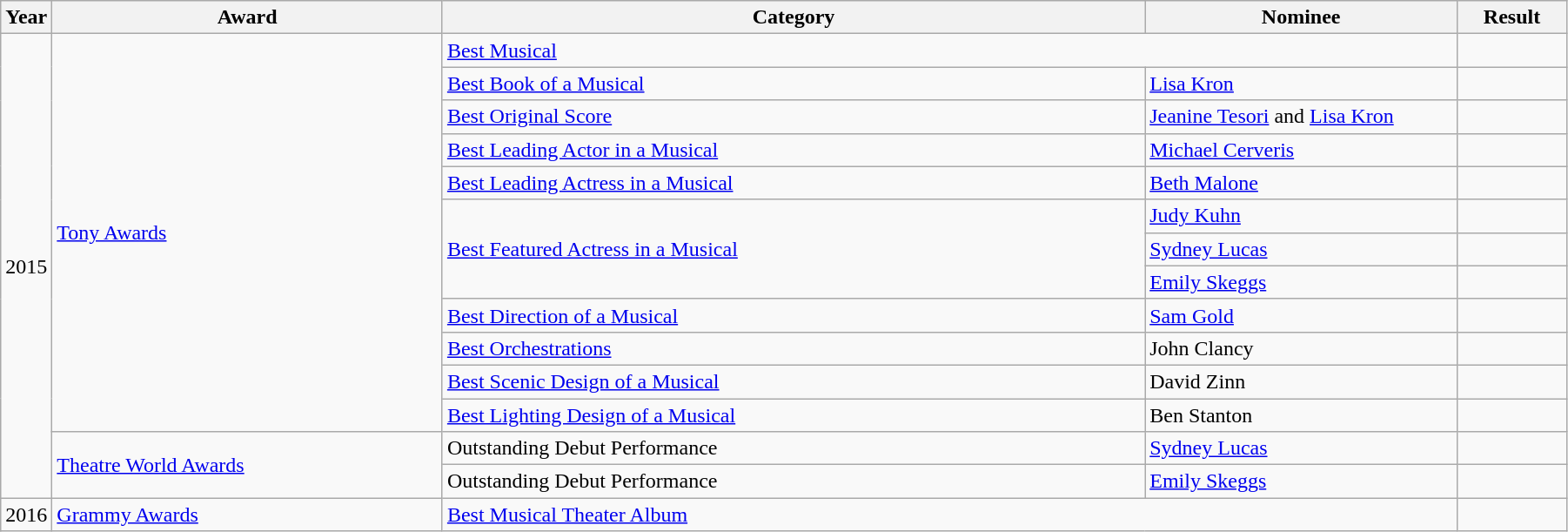<table class="wikitable" width="95%">
<tr>
<th width="3%">Year</th>
<th width="25%">Award</th>
<th width="45%">Category</th>
<th width="20%">Nominee</th>
<th width="8%">Result</th>
</tr>
<tr>
<td rowspan="14">2015</td>
<td rowspan="12"><a href='#'>Tony Awards</a></td>
<td colspan="2"><a href='#'>Best Musical</a></td>
<td></td>
</tr>
<tr>
<td><a href='#'>Best Book of a Musical</a></td>
<td><a href='#'>Lisa Kron</a></td>
<td></td>
</tr>
<tr>
<td><a href='#'>Best Original Score</a></td>
<td><a href='#'>Jeanine Tesori</a> and <a href='#'>Lisa Kron</a></td>
<td></td>
</tr>
<tr>
<td><a href='#'>Best Leading Actor in a Musical</a></td>
<td><a href='#'>Michael Cerveris</a></td>
<td></td>
</tr>
<tr>
<td><a href='#'>Best Leading Actress in a Musical</a></td>
<td><a href='#'>Beth Malone</a></td>
<td></td>
</tr>
<tr>
<td rowspan=3><a href='#'>Best Featured Actress in a Musical</a></td>
<td><a href='#'>Judy Kuhn</a></td>
<td></td>
</tr>
<tr>
<td><a href='#'>Sydney Lucas</a></td>
<td></td>
</tr>
<tr>
<td><a href='#'>Emily Skeggs</a></td>
<td></td>
</tr>
<tr>
<td><a href='#'>Best Direction of a Musical</a></td>
<td><a href='#'>Sam Gold</a></td>
<td></td>
</tr>
<tr>
<td><a href='#'>Best Orchestrations</a></td>
<td>John Clancy</td>
<td></td>
</tr>
<tr>
<td><a href='#'>Best Scenic Design of a Musical</a></td>
<td>David Zinn</td>
<td></td>
</tr>
<tr>
<td><a href='#'>Best Lighting Design of a Musical</a></td>
<td>Ben Stanton</td>
<td></td>
</tr>
<tr>
<td rowspan="2"><a href='#'>Theatre World Awards</a></td>
<td>Outstanding Debut Performance</td>
<td><a href='#'>Sydney Lucas</a></td>
<td></td>
</tr>
<tr>
<td>Outstanding Debut Performance</td>
<td><a href='#'>Emily Skeggs</a></td>
<td></td>
</tr>
<tr>
<td>2016</td>
<td><a href='#'>Grammy Awards</a></td>
<td colspan="2"><a href='#'>Best Musical Theater Album</a></td>
<td></td>
</tr>
</table>
